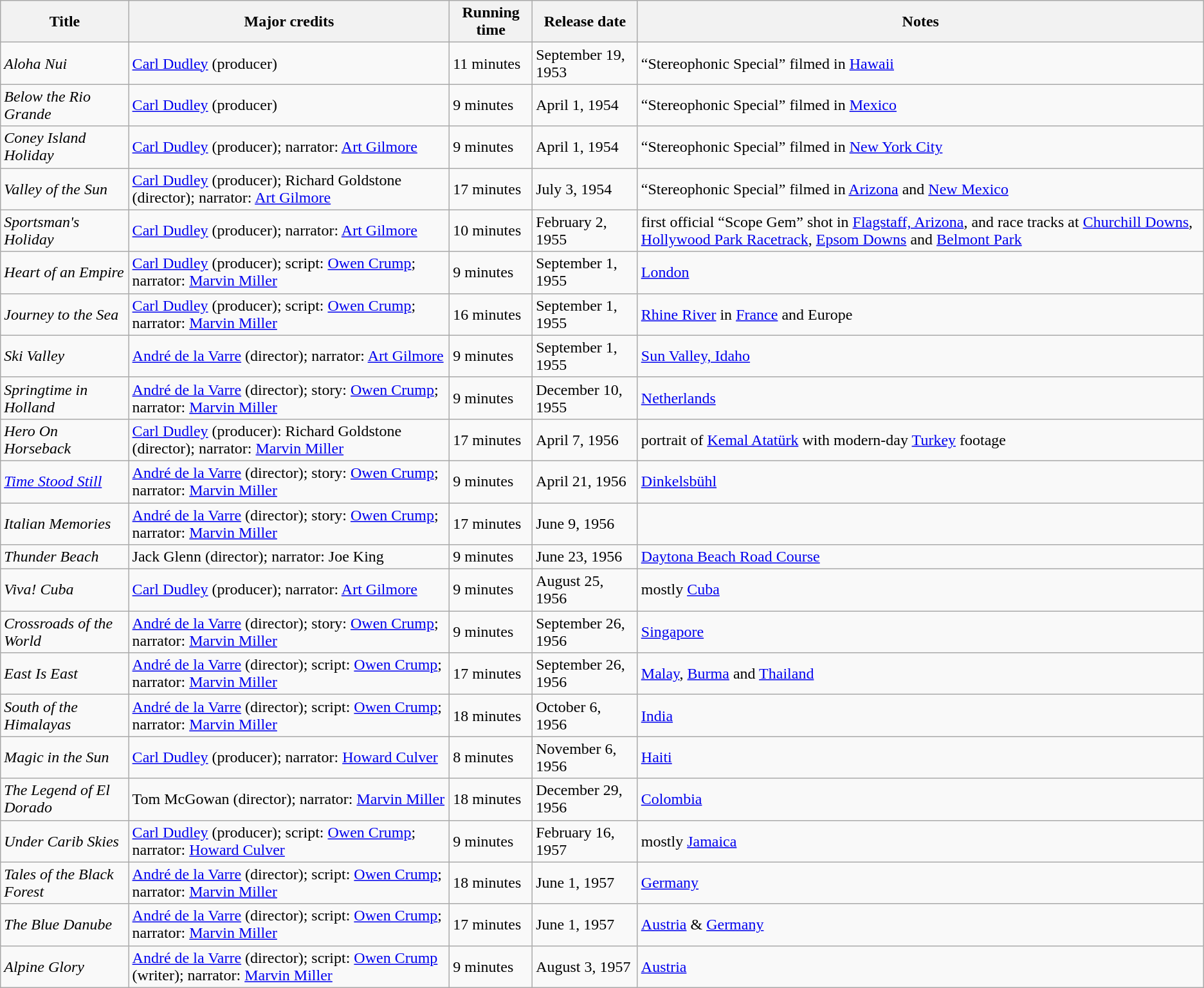<table class="wikitable sortable" border="1">
<tr>
<th>Title</th>
<th>Major credits</th>
<th>Running time</th>
<th>Release date</th>
<th>Notes</th>
</tr>
<tr>
<td><em>Aloha Nui</em></td>
<td><a href='#'>Carl Dudley</a> (producer)</td>
<td>11 minutes</td>
<td>September 19, 1953</td>
<td>“Stereophonic Special” filmed in <a href='#'>Hawaii</a></td>
</tr>
<tr>
<td><em>Below the Rio Grande</em></td>
<td><a href='#'>Carl Dudley</a> (producer)</td>
<td>9 minutes</td>
<td>April 1, 1954</td>
<td>“Stereophonic Special” filmed in <a href='#'>Mexico</a></td>
</tr>
<tr>
<td><em>Coney Island Holiday</em></td>
<td><a href='#'>Carl Dudley</a> (producer); narrator: <a href='#'>Art Gilmore</a></td>
<td>9 minutes</td>
<td>April 1, 1954</td>
<td>“Stereophonic Special” filmed in <a href='#'>New York City</a></td>
</tr>
<tr>
<td><em>Valley of the Sun</em></td>
<td><a href='#'>Carl Dudley</a> (producer); Richard Goldstone (director); narrator: <a href='#'>Art Gilmore</a></td>
<td>17 minutes</td>
<td>July 3, 1954</td>
<td>“Stereophonic Special” filmed in <a href='#'>Arizona</a> and <a href='#'>New Mexico</a></td>
</tr>
<tr>
<td><em>Sportsman's Holiday</em></td>
<td><a href='#'>Carl Dudley</a> (producer); narrator: <a href='#'>Art Gilmore</a></td>
<td>10 minutes</td>
<td>February 2, 1955</td>
<td>first official “Scope Gem” shot in <a href='#'>Flagstaff, Arizona</a>, and race tracks at <a href='#'>Churchill Downs</a>, <a href='#'>Hollywood Park Racetrack</a>, <a href='#'>Epsom Downs</a> and <a href='#'>Belmont Park</a></td>
</tr>
<tr>
<td><em>Heart of an Empire</em></td>
<td><a href='#'>Carl Dudley</a> (producer); script: <a href='#'>Owen Crump</a>; narrator: <a href='#'>Marvin Miller</a></td>
<td>9 minutes</td>
<td>September 1, 1955</td>
<td><a href='#'>London</a></td>
</tr>
<tr>
<td><em>Journey to the Sea</em></td>
<td><a href='#'>Carl Dudley</a> (producer); script: <a href='#'>Owen Crump</a>; narrator: <a href='#'>Marvin Miller</a></td>
<td>16 minutes</td>
<td>September 1, 1955</td>
<td><a href='#'>Rhine River</a> in <a href='#'>France</a> and Europe</td>
</tr>
<tr>
<td><em>Ski Valley</em></td>
<td><a href='#'>André de la Varre</a> (director); narrator: <a href='#'>Art Gilmore</a></td>
<td>9 minutes</td>
<td>September 1, 1955</td>
<td><a href='#'>Sun Valley, Idaho</a></td>
</tr>
<tr>
<td><em>Springtime in Holland</em></td>
<td><a href='#'>André de la Varre</a> (director); story: <a href='#'>Owen Crump</a>; narrator: <a href='#'>Marvin Miller</a></td>
<td>9 minutes</td>
<td>December 10, 1955</td>
<td><a href='#'>Netherlands</a></td>
</tr>
<tr>
<td><em>Hero On Horseback</em></td>
<td><a href='#'>Carl Dudley</a> (producer): Richard Goldstone (director); narrator: <a href='#'>Marvin Miller</a></td>
<td>17 minutes</td>
<td>April 7, 1956</td>
<td>portrait of <a href='#'>Kemal Atatürk</a> with modern-day <a href='#'>Turkey</a> footage</td>
</tr>
<tr>
<td><em><a href='#'>Time Stood Still</a></em></td>
<td><a href='#'>André de la Varre</a> (director); story: <a href='#'>Owen Crump</a>; narrator: <a href='#'>Marvin Miller</a></td>
<td>9 minutes</td>
<td>April 21, 1956</td>
<td><a href='#'>Dinkelsbühl</a></td>
</tr>
<tr>
<td><em>Italian Memories</em></td>
<td><a href='#'>André de la Varre</a> (director); story: <a href='#'>Owen Crump</a>; narrator: <a href='#'>Marvin Miller</a></td>
<td>17 minutes</td>
<td>June 9, 1956</td>
<td></td>
</tr>
<tr>
<td><em>Thunder Beach</em></td>
<td>Jack Glenn (director); narrator: Joe King</td>
<td>9 minutes</td>
<td>June 23, 1956</td>
<td><a href='#'>Daytona Beach Road Course</a></td>
</tr>
<tr>
<td><em>Viva! Cuba</em></td>
<td><a href='#'>Carl Dudley</a> (producer); narrator: <a href='#'>Art Gilmore</a></td>
<td>9 minutes</td>
<td>August 25, 1956</td>
<td>mostly <a href='#'>Cuba</a></td>
</tr>
<tr>
<td><em>Crossroads of the World</em></td>
<td><a href='#'>André de la Varre</a> (director); story: <a href='#'>Owen Crump</a>; narrator: <a href='#'>Marvin Miller</a></td>
<td>9 minutes</td>
<td>September 26, 1956</td>
<td><a href='#'>Singapore</a></td>
</tr>
<tr>
<td><em>East Is East</em></td>
<td><a href='#'>André de la Varre</a> (director); script: <a href='#'>Owen Crump</a>; narrator: <a href='#'>Marvin Miller</a></td>
<td>17 minutes</td>
<td>September 26, 1956</td>
<td><a href='#'>Malay</a>, <a href='#'>Burma</a> and <a href='#'>Thailand</a></td>
</tr>
<tr>
<td><em>South of the Himalayas</em></td>
<td><a href='#'>André de la Varre</a> (director); script: <a href='#'>Owen Crump</a>; narrator: <a href='#'>Marvin Miller</a></td>
<td>18 minutes</td>
<td>October 6, 1956</td>
<td><a href='#'>India</a></td>
</tr>
<tr>
<td><em>Magic in the Sun</em></td>
<td><a href='#'>Carl Dudley</a> (producer); narrator: <a href='#'>Howard Culver</a></td>
<td>8 minutes</td>
<td>November 6, 1956</td>
<td><a href='#'>Haiti</a></td>
</tr>
<tr>
<td><em>The Legend of El Dorado</em></td>
<td>Tom McGowan (director); narrator: <a href='#'>Marvin Miller</a></td>
<td>18 minutes</td>
<td>December 29, 1956</td>
<td><a href='#'>Colombia</a></td>
</tr>
<tr>
<td><em>Under Carib Skies</em></td>
<td><a href='#'>Carl Dudley</a> (producer); script: <a href='#'>Owen Crump</a>; narrator: <a href='#'>Howard Culver</a></td>
<td>9 minutes</td>
<td>February 16, 1957</td>
<td>mostly <a href='#'>Jamaica</a></td>
</tr>
<tr>
<td><em>Tales of the Black Forest</em></td>
<td><a href='#'>André de la Varre</a> (director); script: <a href='#'>Owen Crump</a>; narrator: <a href='#'>Marvin Miller</a></td>
<td>18 minutes</td>
<td>June 1, 1957</td>
<td><a href='#'>Germany</a></td>
</tr>
<tr>
<td><em>The Blue Danube</em></td>
<td><a href='#'>André de la Varre</a> (director); script: <a href='#'>Owen Crump</a>; narrator: <a href='#'>Marvin Miller</a></td>
<td>17 minutes</td>
<td>June 1, 1957</td>
<td><a href='#'>Austria</a> & <a href='#'>Germany</a></td>
</tr>
<tr>
<td><em>Alpine Glory</em></td>
<td><a href='#'>André de la Varre</a> (director); script: <a href='#'>Owen Crump</a> (writer); narrator: <a href='#'>Marvin Miller</a></td>
<td>9 minutes</td>
<td>August 3, 1957</td>
<td><a href='#'>Austria</a></td>
</tr>
</table>
